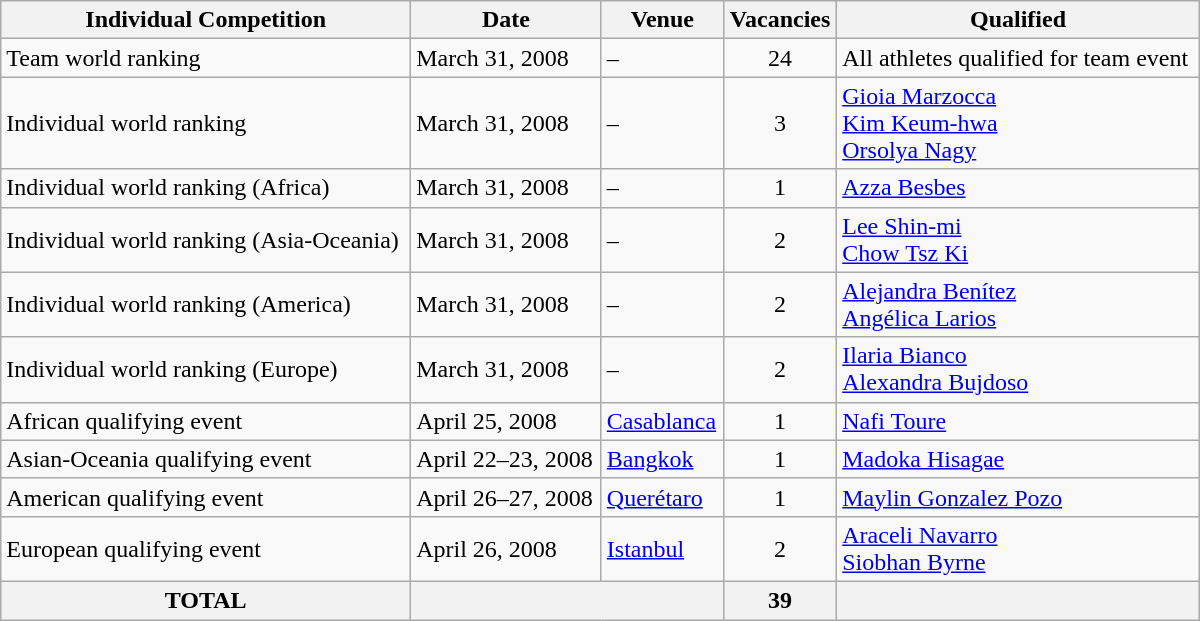<table class="wikitable" width=800>
<tr>
<th>Individual Competition</th>
<th>Date</th>
<th>Venue</th>
<th>Vacancies</th>
<th>Qualified</th>
</tr>
<tr>
<td>Team world ranking</td>
<td>March 31, 2008</td>
<td>–</td>
<td align="center">24</td>
<td>All athletes qualified for team event</td>
</tr>
<tr>
<td>Individual world ranking</td>
<td>March 31, 2008</td>
<td>–</td>
<td align="center">3</td>
<td> <a href='#'>Gioia Marzocca</a> <br>  <a href='#'>Kim Keum-hwa</a> <br>  <a href='#'>Orsolya Nagy</a></td>
</tr>
<tr>
<td>Individual world ranking (Africa)</td>
<td>March 31, 2008</td>
<td>–</td>
<td align="center">1</td>
<td> <a href='#'>Azza Besbes</a></td>
</tr>
<tr>
<td>Individual world ranking (Asia-Oceania)</td>
<td>March 31, 2008</td>
<td>–</td>
<td align="center">2</td>
<td> <a href='#'>Lee Shin-mi</a> <br>  <a href='#'>Chow Tsz Ki</a></td>
</tr>
<tr>
<td>Individual world ranking (America)</td>
<td>March 31, 2008</td>
<td>–</td>
<td align="center">2</td>
<td> <a href='#'>Alejandra Benítez</a> <br>  <a href='#'>Angélica Larios</a></td>
</tr>
<tr>
<td>Individual world ranking (Europe)</td>
<td>March 31, 2008</td>
<td>–</td>
<td align="center">2</td>
<td> <a href='#'>Ilaria Bianco</a> <br>  <a href='#'>Alexandra Bujdoso</a></td>
</tr>
<tr>
<td>African qualifying event</td>
<td>April 25, 2008</td>
<td> <a href='#'>Casablanca</a></td>
<td align="center">1</td>
<td> <a href='#'>Nafi Toure</a></td>
</tr>
<tr>
<td>Asian-Oceania qualifying event</td>
<td>April 22–23, 2008</td>
<td> <a href='#'>Bangkok</a></td>
<td align="center">1</td>
<td> <a href='#'>Madoka Hisagae</a></td>
</tr>
<tr>
<td>American qualifying event</td>
<td>April 26–27, 2008</td>
<td> <a href='#'>Querétaro</a></td>
<td align="center">1</td>
<td> <a href='#'>Maylin Gonzalez Pozo</a></td>
</tr>
<tr>
<td>European qualifying event</td>
<td>April 26, 2008</td>
<td> <a href='#'>Istanbul</a></td>
<td align="center">2</td>
<td> <a href='#'>Araceli Navarro</a> <br>  <a href='#'>Siobhan Byrne</a></td>
</tr>
<tr>
<th>TOTAL</th>
<th colspan="2"></th>
<th>39</th>
<th></th>
</tr>
</table>
